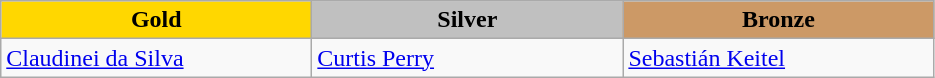<table class="wikitable" style="text-align:left">
<tr align="center">
<td width=200 bgcolor=gold><strong>Gold</strong></td>
<td width=200 bgcolor=silver><strong>Silver</strong></td>
<td width=200 bgcolor=CC9966><strong>Bronze</strong></td>
</tr>
<tr>
<td><a href='#'>Claudinei da Silva</a><br><em></em></td>
<td><a href='#'>Curtis Perry</a><br><em></em></td>
<td><a href='#'>Sebastián Keitel</a><br><em></em></td>
</tr>
</table>
